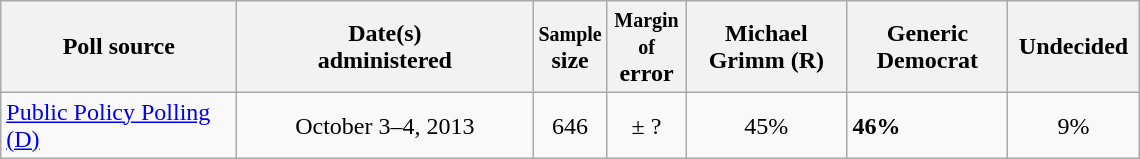<table class="wikitable">
<tr>
<th style="width:150px;">Poll source</th>
<th style="width:190px;">Date(s)<br>administered</th>
<th style="width:20px;"><small>Sample</small><br>size</th>
<th style="width:45px;"><small>Margin of</small><br>error</th>
<th style="width:100px;">Michael<br>Grimm (R)</th>
<th style="width:100px;">Generic<br>Democrat</th>
<th style="width:80px;">Undecided</th>
</tr>
<tr>
<td><a href='#'>Public Policy Polling (D)</a></td>
<td align=center>October 3–4, 2013</td>
<td align=center>646</td>
<td align=center>± ?</td>
<td align=center>45%</td>
<td><strong>46%</strong></td>
<td align=center>9%</td>
</tr>
</table>
